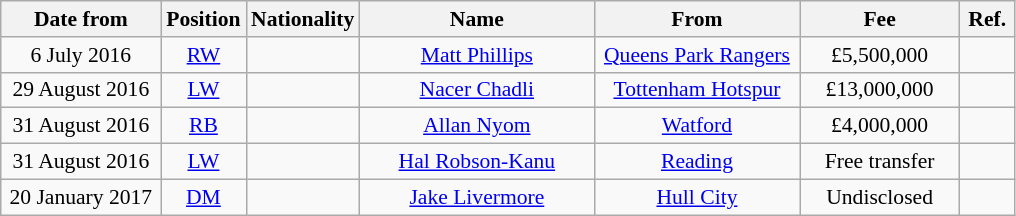<table class="wikitable"  style="text-align:center; font-size:90%; ">
<tr>
<th style="width:100px;">Date from</th>
<th style="width:50px;">Position</th>
<th style="width:50px;">Nationality</th>
<th style="width:150px;">Name</th>
<th style="width:130px;">From</th>
<th style="width:100px;">Fee</th>
<th style="width:30px;">Ref.</th>
</tr>
<tr>
<td>6 July 2016</td>
<td><a href='#'>RW</a></td>
<td></td>
<td><a href='#'>Matt Phillips</a></td>
<td><a href='#'>Queens Park Rangers</a></td>
<td>£5,500,000</td>
<td></td>
</tr>
<tr>
<td>29 August 2016</td>
<td><a href='#'>LW</a></td>
<td></td>
<td><a href='#'>Nacer Chadli</a></td>
<td><a href='#'>Tottenham Hotspur</a></td>
<td>£13,000,000</td>
<td></td>
</tr>
<tr>
<td>31 August 2016</td>
<td><a href='#'>RB</a></td>
<td></td>
<td><a href='#'>Allan Nyom</a></td>
<td><a href='#'>Watford</a></td>
<td>£4,000,000</td>
<td></td>
</tr>
<tr>
<td>31 August 2016</td>
<td><a href='#'>LW</a></td>
<td></td>
<td><a href='#'>Hal Robson-Kanu</a></td>
<td><a href='#'>Reading</a></td>
<td>Free transfer</td>
<td></td>
</tr>
<tr>
<td>20 January 2017</td>
<td><a href='#'>DM</a></td>
<td></td>
<td><a href='#'>Jake Livermore</a></td>
<td><a href='#'>Hull City</a></td>
<td>Undisclosed</td>
<td></td>
</tr>
</table>
